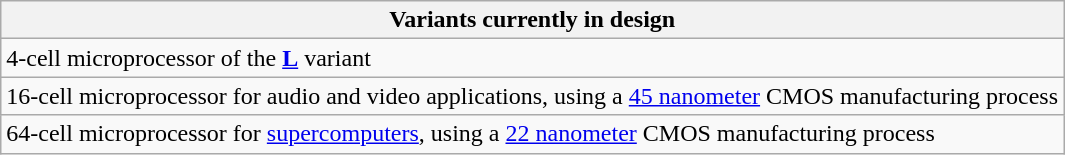<table class="wikitable">
<tr>
<th>Variants currently in design</th>
</tr>
<tr>
<td>4-cell microprocessor of the <strong><a href='#'>L</a></strong> variant</td>
</tr>
<tr>
<td>16-cell microprocessor for audio and video applications, using a <a href='#'>45 nanometer</a> CMOS manufacturing process</td>
</tr>
<tr>
<td>64-cell microprocessor for <a href='#'>supercomputers</a>, using a <a href='#'>22 nanometer</a> CMOS manufacturing process</td>
</tr>
</table>
